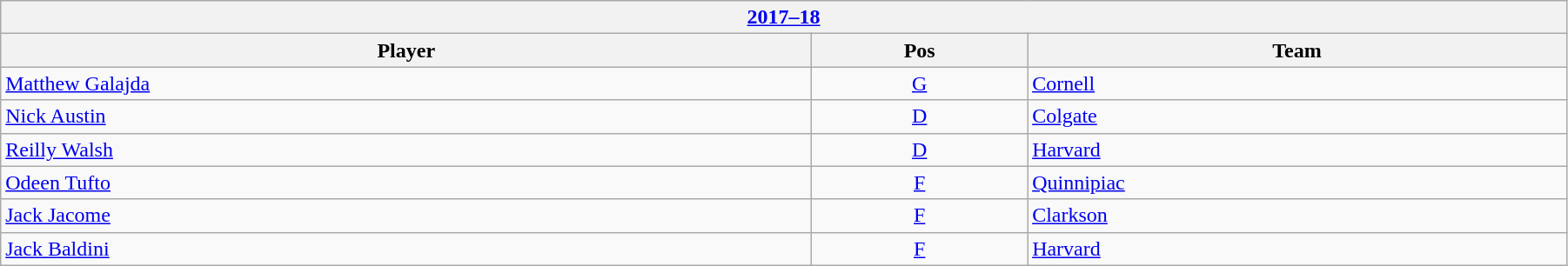<table class="wikitable" width=95%>
<tr>
<th colspan=3><a href='#'>2017–18</a></th>
</tr>
<tr>
<th>Player</th>
<th>Pos</th>
<th>Team</th>
</tr>
<tr>
<td><a href='#'>Matthew Galajda</a></td>
<td align=center><a href='#'>G</a></td>
<td><a href='#'>Cornell</a></td>
</tr>
<tr>
<td><a href='#'>Nick Austin</a></td>
<td align=center><a href='#'>D</a></td>
<td><a href='#'>Colgate</a></td>
</tr>
<tr>
<td><a href='#'>Reilly Walsh</a></td>
<td align=center><a href='#'>D</a></td>
<td><a href='#'>Harvard</a></td>
</tr>
<tr>
<td><a href='#'>Odeen Tufto</a></td>
<td align=center><a href='#'>F</a></td>
<td><a href='#'>Quinnipiac</a></td>
</tr>
<tr>
<td><a href='#'>Jack Jacome</a></td>
<td align=center><a href='#'>F</a></td>
<td><a href='#'>Clarkson</a></td>
</tr>
<tr>
<td><a href='#'>Jack Baldini</a></td>
<td align=center><a href='#'>F</a></td>
<td><a href='#'>Harvard</a></td>
</tr>
</table>
